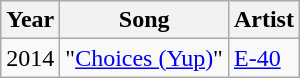<table class="wikitable sortable">
<tr>
<th>Year</th>
<th>Song</th>
<th>Artist</th>
</tr>
<tr>
<td>2014</td>
<td>"<a href='#'>Choices (Yup)</a>"</td>
<td><a href='#'>E-40</a></td>
</tr>
</table>
